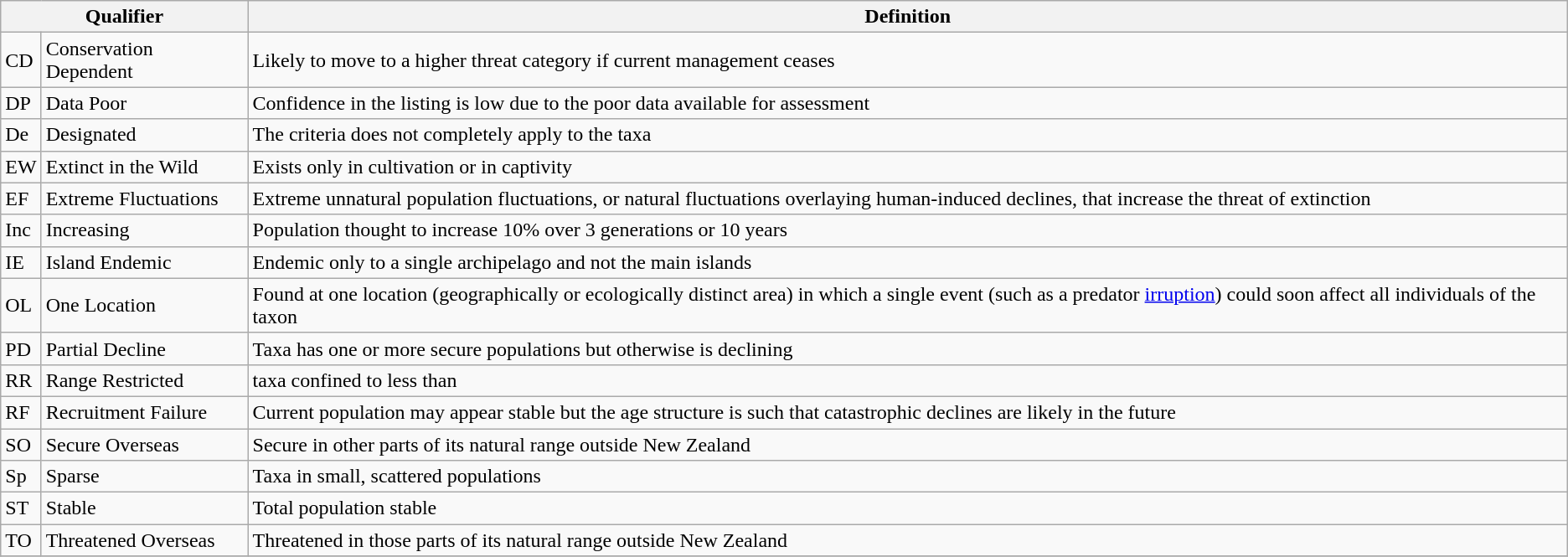<table class="wikitable">
<tr>
<th colspan=2 scope="col">Qualifier</th>
<th scope="col">Definition</th>
</tr>
<tr>
<td>CD</td>
<td>Conservation Dependent</td>
<td>Likely to move to a higher threat category if current management ceases</td>
</tr>
<tr>
<td>DP</td>
<td>Data Poor</td>
<td>Confidence in the listing is low due to the poor data available for assessment</td>
</tr>
<tr>
<td>De</td>
<td>Designated</td>
<td>The criteria does not completely apply to the taxa</td>
</tr>
<tr>
<td>EW</td>
<td>Extinct in the Wild</td>
<td>Exists only in cultivation or in captivity</td>
</tr>
<tr>
<td>EF</td>
<td>Extreme Fluctuations</td>
<td>Extreme unnatural population fluctuations, or natural fluctuations overlaying human-induced declines, that increase the threat of extinction</td>
</tr>
<tr>
<td>Inc</td>
<td>Increasing</td>
<td>Population thought to increase 10% over 3 generations or 10 years</td>
</tr>
<tr>
<td>IE</td>
<td>Island Endemic</td>
<td>Endemic only to a single archipelago and not the main islands</td>
</tr>
<tr>
<td>OL</td>
<td>One Location</td>
<td>Found at one location (geographically or ecologically distinct area) in which a single event (such as a predator <a href='#'>irruption</a>) could soon affect all individuals of the taxon</td>
</tr>
<tr>
<td>PD</td>
<td>Partial Decline</td>
<td>Taxa has one or more secure populations but otherwise is declining</td>
</tr>
<tr>
<td>RR</td>
<td>Range Restricted</td>
<td>taxa confined to less than </td>
</tr>
<tr>
<td>RF</td>
<td>Recruitment Failure</td>
<td>Current population may appear stable but the age structure is such that catastrophic declines are likely in the future</td>
</tr>
<tr>
<td>SO</td>
<td>Secure Overseas</td>
<td>Secure in other parts of its natural range outside New Zealand</td>
</tr>
<tr>
<td>Sp</td>
<td>Sparse</td>
<td>Taxa in small, scattered populations</td>
</tr>
<tr>
<td>ST</td>
<td>Stable</td>
<td>Total population stable</td>
</tr>
<tr>
<td>TO</td>
<td>Threatened Overseas</td>
<td>Threatened in those parts of its natural range outside New Zealand</td>
</tr>
<tr>
</tr>
</table>
